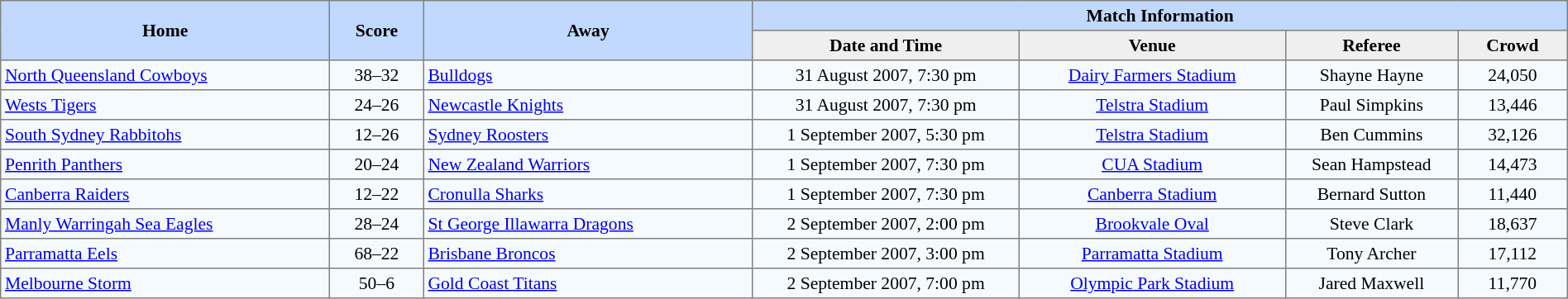<table border=1 style="border-collapse:collapse; font-size:90%; text-align:center;" cellpadding=3 cellspacing=0 width=100%>
<tr bgcolor=#C1D8FF>
<th rowspan=2 width=21%>Home</th>
<th rowspan=2 width=6%>Score</th>
<th rowspan=2 width=21%>Away</th>
<th colspan=6>Match Information</th>
</tr>
<tr bgcolor=#EFEFEF>
<th width=17%>Date and Time</th>
<th width=17%>Venue</th>
<th width=11%>Referee</th>
<th width=7%>Crowd</th>
</tr>
<tr bgcolor=#F5FAFF>
<td align=left> <a href='#'>North Queensland Cowboys</a></td>
<td>38–32</td>
<td align=left> <a href='#'>Bulldogs</a></td>
<td>31 August 2007, 7:30 pm</td>
<td><a href='#'>Dairy Farmers Stadium</a></td>
<td>Shayne Hayne</td>
<td>24,050</td>
</tr>
<tr bgcolor=#F5FAFF>
<td align=left> <a href='#'>Wests Tigers</a></td>
<td>24–26</td>
<td align=left> <a href='#'>Newcastle Knights</a></td>
<td>31 August 2007, 7:30 pm</td>
<td><a href='#'>Telstra Stadium</a></td>
<td>Paul Simpkins</td>
<td>13,446</td>
</tr>
<tr bgcolor=#F5FAFF>
<td align=left> <a href='#'>South Sydney Rabbitohs</a></td>
<td>12–26</td>
<td align=left> <a href='#'>Sydney Roosters</a></td>
<td>1 September 2007, 5:30 pm</td>
<td><a href='#'>Telstra Stadium</a></td>
<td>Ben Cummins</td>
<td>32,126</td>
</tr>
<tr bgcolor=#F5FAFF>
<td align=left> <a href='#'>Penrith Panthers</a></td>
<td>20–24</td>
<td align=left> <a href='#'>New Zealand Warriors</a></td>
<td>1 September 2007, 7:30 pm</td>
<td><a href='#'>CUA Stadium</a></td>
<td>Sean Hampstead</td>
<td>14,473</td>
</tr>
<tr bgcolor=#F5FAFF>
<td align=left> <a href='#'>Canberra Raiders</a></td>
<td>12–22</td>
<td align=left> <a href='#'>Cronulla Sharks</a></td>
<td>1 September 2007, 7:30 pm</td>
<td><a href='#'>Canberra Stadium</a></td>
<td>Bernard Sutton</td>
<td>11,440</td>
</tr>
<tr bgcolor=#F5FAFF>
<td align=left> <a href='#'>Manly Warringah Sea Eagles</a></td>
<td>28–24</td>
<td align=left> <a href='#'>St George Illawarra Dragons</a></td>
<td>2 September 2007, 2:00 pm</td>
<td><a href='#'>Brookvale Oval</a></td>
<td>Steve Clark</td>
<td>18,637</td>
</tr>
<tr bgcolor=#F5FAFF>
<td align=left> <a href='#'>Parramatta Eels</a></td>
<td>68–22</td>
<td align=left> <a href='#'>Brisbane Broncos</a></td>
<td>2 September 2007, 3:00 pm</td>
<td><a href='#'>Parramatta Stadium</a></td>
<td>Tony Archer</td>
<td>17,112</td>
</tr>
<tr bgcolor=#F5FAFF>
<td align=left> <a href='#'>Melbourne Storm</a></td>
<td>50–6</td>
<td align=left> <a href='#'>Gold Coast Titans</a></td>
<td>2 September 2007, 7:00 pm</td>
<td><a href='#'>Olympic Park Stadium</a></td>
<td>Jared Maxwell</td>
<td>11,770</td>
</tr>
</table>
